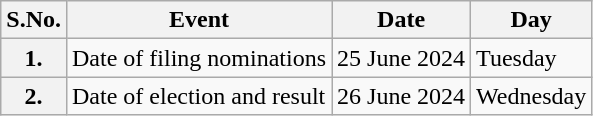<table class="wikitable">
<tr>
<th>S.No.</th>
<th><strong>Event</strong></th>
<th><strong>Date</strong></th>
<th><strong>Day</strong></th>
</tr>
<tr>
<th>1.</th>
<td>Date of filing nominations</td>
<td>25 June 2024</td>
<td>Tuesday</td>
</tr>
<tr>
<th>2.</th>
<td>Date of election and result</td>
<td>26 June 2024</td>
<td>Wednesday</td>
</tr>
</table>
